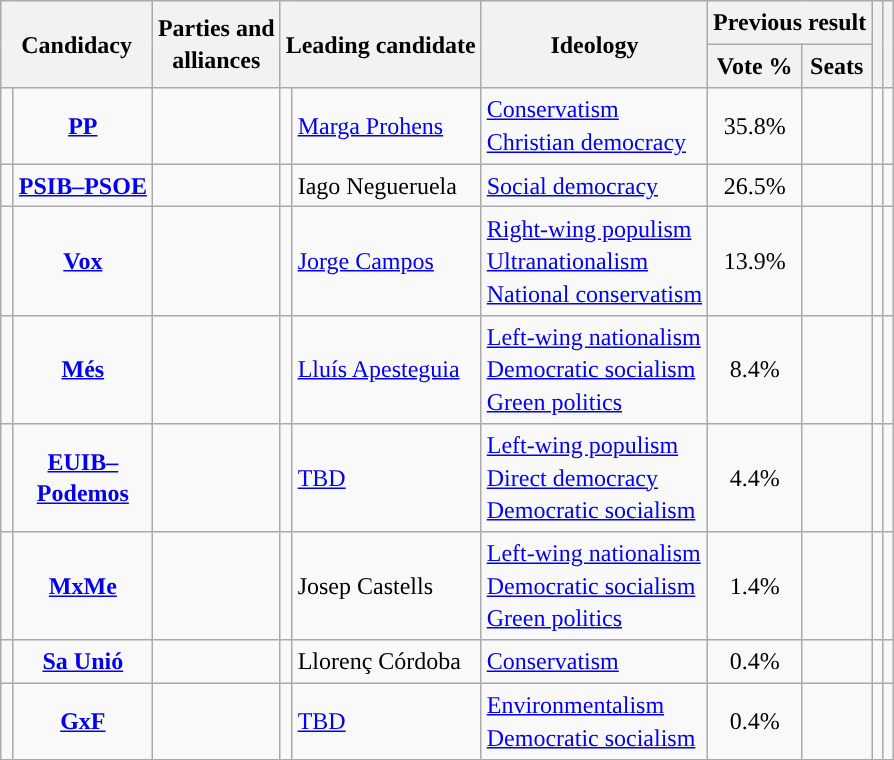<table class="wikitable" style="line-height:1.35em; text-align:left;">
<tr>
<th colspan="2" rowspan="2">Candidacy</th>
<th rowspan="2">Parties and<br>alliances</th>
<th colspan="2" rowspan="2">Leading candidate</th>
<th rowspan="2">Ideology</th>
<th colspan="2">Previous result</th>
<th rowspan="2"></th>
<th rowspan="2"></th>
</tr>
<tr>
<th>Vote %</th>
<th>Seats</th>
</tr>
<tr>
<td width="1" style="color:inherit;background:"></td>
<td align="center"><strong><a href='#'>PP</a></strong></td>
<td></td>
<td></td>
<td><a href='#'>Marga Prohens</a></td>
<td><a href='#'>Conservatism</a><br><a href='#'>Christian democracy</a></td>
<td align="center">35.8%</td>
<td></td>
<td></td>
<td></td>
</tr>
<tr>
<td style="color:inherit;background:"></td>
<td align="center"><strong><a href='#'>PSIB–PSOE</a></strong></td>
<td></td>
<td></td>
<td>Iago Negueruela</td>
<td><a href='#'>Social democracy</a></td>
<td align="center">26.5%</td>
<td></td>
<td></td>
<td><br></td>
</tr>
<tr>
<td style="color:inherit;background:"></td>
<td align="center"><strong><a href='#'>Vox</a></strong></td>
<td></td>
<td></td>
<td><a href='#'>Jorge Campos</a></td>
<td><a href='#'>Right-wing populism</a><br><a href='#'>Ultranationalism</a><br><a href='#'>National conservatism</a></td>
<td align="center">13.9%</td>
<td></td>
<td></td>
<td></td>
</tr>
<tr>
<td style="color:inherit;background:"></td>
<td align="center"><strong><a href='#'>Més</a></strong></td>
<td></td>
<td></td>
<td><a href='#'>Lluís Apesteguia</a></td>
<td><a href='#'>Left-wing nationalism</a><br><a href='#'>Democratic socialism</a><br><a href='#'>Green politics</a></td>
<td align="center">8.4%</td>
<td></td>
<td></td>
<td></td>
</tr>
<tr>
<td style="color:inherit;background:"></td>
<td align="center"><strong><a href='#'>EUIB–<br>Podemos</a></strong></td>
<td></td>
<td></td>
<td><a href='#'>TBD</a></td>
<td><a href='#'>Left-wing populism</a><br><a href='#'>Direct democracy</a><br><a href='#'>Democratic socialism</a></td>
<td align="center">4.4%</td>
<td></td>
<td></td>
<td></td>
</tr>
<tr>
<td style="color:inherit;background:"></td>
<td align="center"><strong><a href='#'>MxMe</a></strong></td>
<td></td>
<td></td>
<td>Josep Castells</td>
<td><a href='#'>Left-wing nationalism</a><br><a href='#'>Democratic socialism</a><br><a href='#'>Green politics</a></td>
<td align="center">1.4%</td>
<td></td>
<td></td>
<td></td>
</tr>
<tr>
<td style="color:inherit;background:"></td>
<td align="center"><strong><a href='#'>Sa Unió</a></strong></td>
<td></td>
<td></td>
<td>Llorenç Córdoba</td>
<td><a href='#'>Conservatism</a></td>
<td align="center">0.4%</td>
<td></td>
<td></td>
<td></td>
</tr>
<tr>
<td style="color:inherit;background:"></td>
<td align="center"><strong><a href='#'>GxF</a></strong></td>
<td></td>
<td></td>
<td><a href='#'>TBD</a></td>
<td><a href='#'>Environmentalism</a><br><a href='#'>Democratic socialism</a></td>
<td align="center">0.4%</td>
<td></td>
<td></td>
<td></td>
</tr>
</table>
